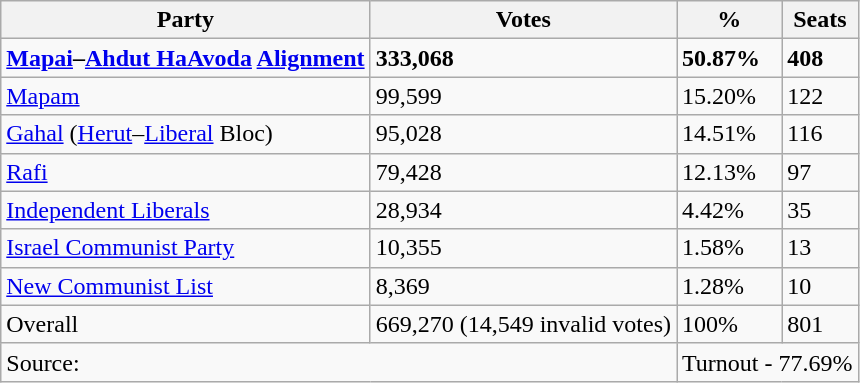<table class="wikitable">
<tr>
<th>Party</th>
<th>Votes</th>
<th>%</th>
<th>Seats</th>
</tr>
<tr>
<td><strong><a href='#'>Mapai</a>–<a href='#'>Ahdut HaAvoda</a> <a href='#'>Alignment</a></strong></td>
<td><strong>333,068</strong></td>
<td><strong>50.87%</strong></td>
<td><strong>408</strong></td>
</tr>
<tr>
<td><a href='#'>Mapam</a></td>
<td>99,599</td>
<td>15.20%</td>
<td>122</td>
</tr>
<tr>
<td><a href='#'>Gahal</a> (<a href='#'>Herut</a>–<a href='#'>Liberal</a> Bloc)</td>
<td>95,028</td>
<td>14.51%</td>
<td>116</td>
</tr>
<tr>
<td><a href='#'>Rafi</a></td>
<td>79,428</td>
<td>12.13%</td>
<td>97</td>
</tr>
<tr>
<td><a href='#'>Independent Liberals</a></td>
<td>28,934</td>
<td>4.42%</td>
<td>35</td>
</tr>
<tr>
<td><a href='#'>Israel Communist Party</a></td>
<td>10,355</td>
<td>1.58%</td>
<td>13</td>
</tr>
<tr>
<td><a href='#'>New Communist List</a></td>
<td>8,369</td>
<td>1.28%</td>
<td>10</td>
</tr>
<tr>
<td>Overall</td>
<td>669,270 (14,549 invalid votes)</td>
<td>100%</td>
<td>801</td>
</tr>
<tr>
<td colspan="2">Source:  </td>
<td colspan="2">Turnout -  77.69%</td>
</tr>
</table>
